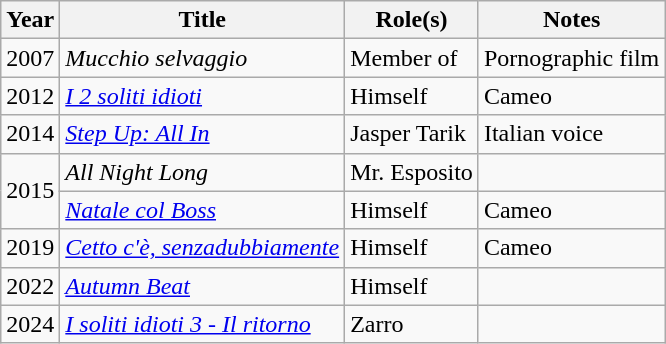<table class="wikitable plainrowheaders sortable">
<tr>
<th scope="col">Year</th>
<th scope="col">Title</th>
<th scope="col">Role(s)</th>
<th scope="col" class="unsortable">Notes</th>
</tr>
<tr>
<td>2007</td>
<td><em>Mucchio selvaggio</em></td>
<td>Member of </td>
<td>Pornographic film</td>
</tr>
<tr>
<td>2012</td>
<td><em><a href='#'>I 2 soliti idioti</a></em></td>
<td>Himself</td>
<td>Cameo</td>
</tr>
<tr>
<td>2014</td>
<td><em><a href='#'>Step Up: All In</a></em></td>
<td>Jasper Tarik</td>
<td>Italian voice</td>
</tr>
<tr>
<td rowspan=2>2015</td>
<td><em>All Night Long</em></td>
<td>Mr. Esposito</td>
<td></td>
</tr>
<tr>
<td><em><a href='#'>Natale col Boss</a></em></td>
<td>Himself</td>
<td>Cameo</td>
</tr>
<tr>
<td>2019</td>
<td><em><a href='#'>Cetto c'è, senzadubbiamente</a></em></td>
<td>Himself</td>
<td>Cameo</td>
</tr>
<tr>
<td>2022</td>
<td><em><a href='#'>Autumn Beat</a></em></td>
<td>Himself</td>
<td></td>
</tr>
<tr>
<td>2024</td>
<td><em><a href='#'>I soliti idioti 3 - Il ritorno</a></em></td>
<td>Zarro</td>
<td></td>
</tr>
</table>
